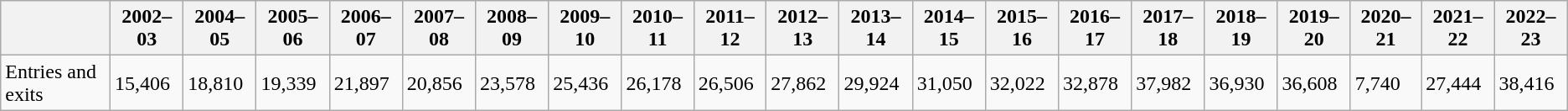<table class="wikitable">
<tr>
<th></th>
<th>2002–03</th>
<th>2004–05</th>
<th>2005–06</th>
<th>2006–07</th>
<th>2007–08</th>
<th>2008–09</th>
<th>2009–10</th>
<th>2010–11</th>
<th>2011–12</th>
<th>2012–13</th>
<th>2013–14</th>
<th>2014–15</th>
<th>2015–16</th>
<th>2016–17</th>
<th>2017–18</th>
<th>2018–19</th>
<th>2019–20</th>
<th>2020–21</th>
<th>2021–22</th>
<th>2022–23</th>
</tr>
<tr>
<td>Entries and exits</td>
<td>15,406</td>
<td>18,810</td>
<td>19,339</td>
<td>21,897</td>
<td>20,856</td>
<td>23,578</td>
<td>25,436</td>
<td>26,178</td>
<td>26,506</td>
<td>27,862</td>
<td>29,924</td>
<td>31,050</td>
<td>32,022</td>
<td>32,878</td>
<td>37,982</td>
<td>36,930</td>
<td>36,608</td>
<td>7,740</td>
<td>27,444</td>
<td>38,416</td>
</tr>
</table>
